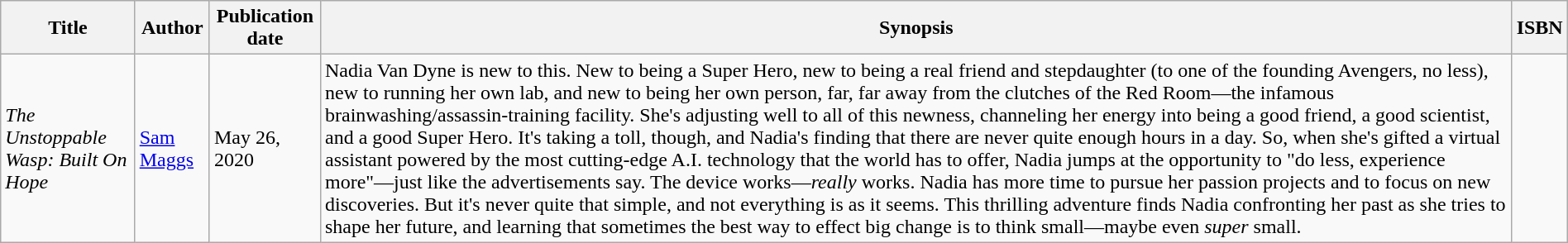<table class="wikitable" style="width:100%;">
<tr>
<th>Title</th>
<th>Author</th>
<th>Publication date</th>
<th>Synopsis</th>
<th>ISBN</th>
</tr>
<tr>
<td><em>The Unstoppable Wasp: Built On Hope</em></td>
<td><a href='#'>Sam Maggs</a></td>
<td>May 26, 2020</td>
<td>Nadia Van Dyne is new to this. New to being a Super Hero, new to being a real friend and stepdaughter (to one of the founding Avengers, no less), new to running her own lab, and new to being her own person, far, far away from the clutches of the Red Room―the infamous brainwashing/assassin-training facility. She's adjusting well to all of this newness, channeling her energy into being a good friend, a good scientist, and a good Super Hero. It's taking a toll, though, and Nadia's finding that there are never quite enough hours in a day. So, when she's gifted a virtual assistant powered by the most cutting-edge A.I. technology that the world has to offer, Nadia jumps at the opportunity to "do less, experience more"―just like the advertisements say. The device works―<em>really</em> works. Nadia has more time to pursue her passion projects and to focus on new discoveries. But it's never quite that simple, and not everything is as it seems. This thrilling adventure finds Nadia confronting her past as she tries to shape her future, and learning that sometimes the best way to effect big change is to think small―maybe even <em>super</em> small.</td>
<td></td>
</tr>
</table>
